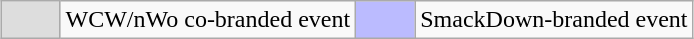<table class="wikitable" style="margin: 0 auto">
<tr>
<td style="background:#ddd; width:2em"></td>
<td>WCW/nWo co-branded event</td>
<td style="background:#BBF; width:2em"></td>
<td SmackDown (WWE brand)>SmackDown-branded event</td>
</tr>
</table>
